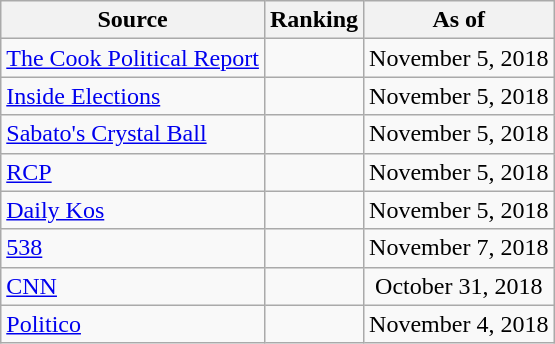<table class="wikitable" style="text-align:center">
<tr>
<th>Source</th>
<th>Ranking</th>
<th>As of</th>
</tr>
<tr>
<td align=left><a href='#'>The Cook Political Report</a></td>
<td></td>
<td>November 5, 2018</td>
</tr>
<tr>
<td align=left><a href='#'>Inside Elections</a></td>
<td></td>
<td>November 5, 2018</td>
</tr>
<tr>
<td align=left><a href='#'>Sabato's Crystal Ball</a></td>
<td></td>
<td>November 5, 2018</td>
</tr>
<tr>
<td align="left"><a href='#'>RCP</a></td>
<td></td>
<td>November 5, 2018</td>
</tr>
<tr>
<td align="left"><a href='#'>Daily Kos</a></td>
<td></td>
<td>November 5, 2018</td>
</tr>
<tr>
<td align="left"><a href='#'>538</a></td>
<td></td>
<td>November 7, 2018</td>
</tr>
<tr>
<td align="left"><a href='#'>CNN</a></td>
<td></td>
<td>October 31, 2018</td>
</tr>
<tr>
<td align="left"><a href='#'>Politico</a></td>
<td></td>
<td>November 4, 2018</td>
</tr>
</table>
